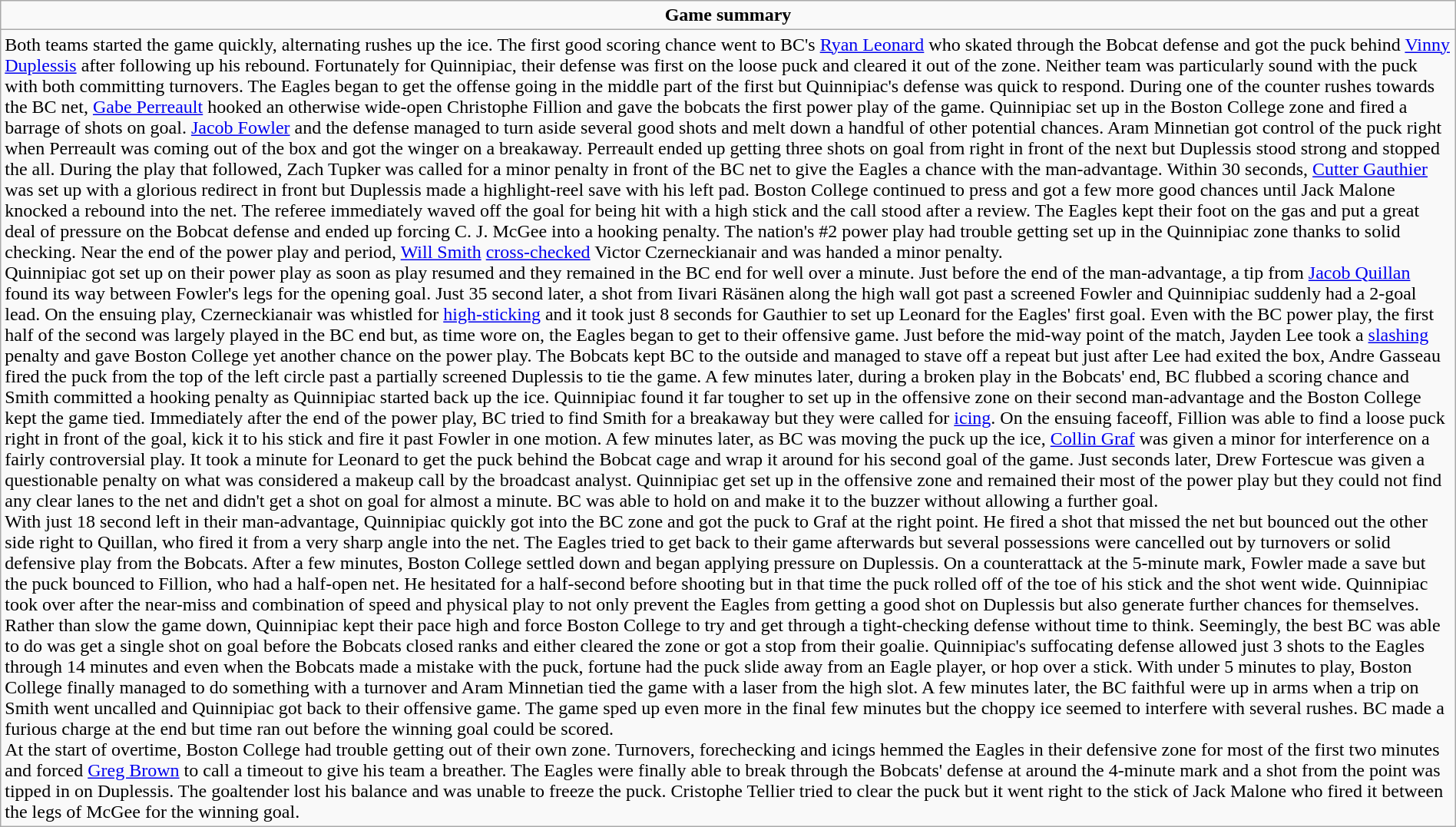<table role="presentation" class="wikitable mw-collapsible autocollapse" width=100%>
<tr>
<td align=center><strong>Game summary</strong></td>
</tr>
<tr>
<td>Both teams started the game quickly, alternating rushes up the ice. The first good scoring chance went to BC's <a href='#'>Ryan Leonard</a> who skated through the Bobcat defense and got the puck behind <a href='#'>Vinny Duplessis</a> after following up his rebound. Fortunately for Quinnipiac, their defense was first on the loose puck and cleared it out of the zone. Neither team was particularly sound with the puck with both committing turnovers. The Eagles began to get the offense going in the middle part of the first but Quinnipiac's defense was quick to respond. During one of the counter rushes towards the BC net, <a href='#'>Gabe Perreault</a> hooked an otherwise wide-open Christophe Fillion and gave the bobcats the first power play of the game. Quinnipiac set up in the Boston College zone and fired a barrage of shots on goal. <a href='#'>Jacob Fowler</a> and the defense managed to turn aside several good shots and melt down a handful of other potential chances. Aram Minnetian got control of the puck right when Perreault was coming out of the box and got the winger on a breakaway. Perreault ended up getting three shots on goal from right in front of the next but Duplessis stood strong and stopped the all. During the play that followed, Zach Tupker was called for a minor penalty in front of the BC net to give the Eagles a chance with the man-advantage. Within 30 seconds, <a href='#'>Cutter Gauthier</a> was set up with a glorious redirect in front but Duplessis made a highlight-reel save with his left pad. Boston College continued to press and got a few more good chances until Jack Malone knocked a rebound into the net. The referee immediately waved off the goal for being hit with a high stick and the call stood after a review. The Eagles kept their foot on the gas and put a great deal of pressure on the Bobcat defense and ended up forcing C. J. McGee into a hooking penalty. The nation's #2 power play had trouble getting set up in the Quinnipiac zone thanks to solid checking. Near the end of the power play and period, <a href='#'>Will Smith</a> <a href='#'>cross-checked</a> Victor Czerneckianair and was handed a minor penalty.<br>Quinnipiac got set up on their power play as soon as play resumed and they remained in the BC end for well over a minute. Just before the end of the man-advantage, a tip from <a href='#'>Jacob Quillan</a> found its way between Fowler's legs for the opening goal. Just 35 second later, a shot from Iivari Räsänen along the high wall got past a screened Fowler and Quinnipiac suddenly had a 2-goal lead. On the ensuing play, Czerneckianair was whistled for <a href='#'>high-sticking</a> and it took just 8 seconds for Gauthier to set up Leonard for the Eagles' first goal. Even with the BC power play, the first half of the second was largely played in the BC end but, as time wore on, the Eagles began to get to their offensive game. Just before the mid-way point of the match, Jayden Lee took a <a href='#'>slashing</a> penalty and gave Boston College yet another chance on the power play. The Bobcats kept BC to the outside and managed to stave off a repeat but just after Lee had exited the box, Andre Gasseau fired the puck from the top of the left circle past a partially screened Duplessis to tie the game. A few minutes later, during a broken play in the Bobcats' end, BC flubbed a scoring chance and Smith committed a hooking penalty as Quinnipiac started back up the ice. Quinnipiac found it far tougher to set up in the offensive zone on their second man-advantage and the Boston College kept the game tied. Immediately after the end of the power play, BC tried to find Smith for a breakaway but they were called for <a href='#'>icing</a>. On the ensuing faceoff, Fillion was able to find a loose puck right in front of the goal, kick it to his stick and fire it past Fowler in one motion. A few minutes later, as BC was moving the puck up the ice, <a href='#'>Collin Graf</a> was given a minor for interference on a fairly controversial play. It took a minute for Leonard to get the puck behind the Bobcat cage and wrap it around for his second goal of the game. Just seconds later, Drew Fortescue was given a questionable penalty on what was considered a makeup call by the broadcast analyst. Quinnipiac get set up in the offensive zone and remained their most of the power play but they could not find any clear lanes to the net and didn't get a shot on goal for almost a minute. BC was able to hold on and make it to the buzzer without allowing a further goal.<br>With just 18 second left in their man-advantage, Quinnipiac quickly got into the BC zone and got the puck to Graf at the right point. He fired a shot that missed the net but bounced out the other side right to Quillan, who fired it from a very sharp angle into the net. The Eagles tried to get back to their game afterwards but several possessions were cancelled out by turnovers or solid defensive play from the Bobcats. After a few minutes, Boston College settled down and began applying pressure on Duplessis. On a counterattack at the 5-minute mark, Fowler made a save but the puck bounced to Fillion, who had a half-open net. He hesitated for a half-second before shooting but in that time the puck rolled off of the toe of his stick and the shot went wide. Quinnipiac took over after the near-miss and combination of speed and physical play to not only prevent the Eagles from getting a good shot on Duplessis but also generate further chances for themselves. Rather than slow the game down, Quinnipiac kept their pace high and force Boston College to try and get through a tight-checking defense without time to think. Seemingly, the best BC was able to do was get a single shot on goal before the Bobcats closed ranks and either cleared the zone or got a stop from their goalie. Quinnipiac's suffocating defense allowed just 3 shots to the Eagles through 14 minutes and even when the Bobcats made a mistake with the puck, fortune had the puck slide away from an Eagle player, or hop over a stick. With under 5 minutes to play, Boston College finally managed to do something with a turnover and Aram Minnetian tied the game with a laser from the high slot. A few minutes later, the BC faithful were up in arms when a trip on Smith went uncalled and Quinnipiac got back to their offensive game. The game sped up even more in the final few minutes but the choppy ice seemed to interfere with several rushes. BC made a furious charge at the end but time ran out before the winning goal could be scored.<br>At the start of overtime, Boston College had trouble getting out of their own zone. Turnovers, forechecking and icings hemmed the Eagles in their defensive zone for most of the first two minutes and forced <a href='#'>Greg Brown</a> to call a timeout to give his team a breather. The Eagles were finally able to break through the Bobcats' defense at around the 4-minute mark and a shot from the point was tipped in on Duplessis. The goaltender lost his balance and was unable to freeze the puck. Cristophe Tellier tried to clear the puck but it went right to the stick of Jack Malone who fired it between the legs of McGee for the winning goal.</td>
</tr>
</table>
